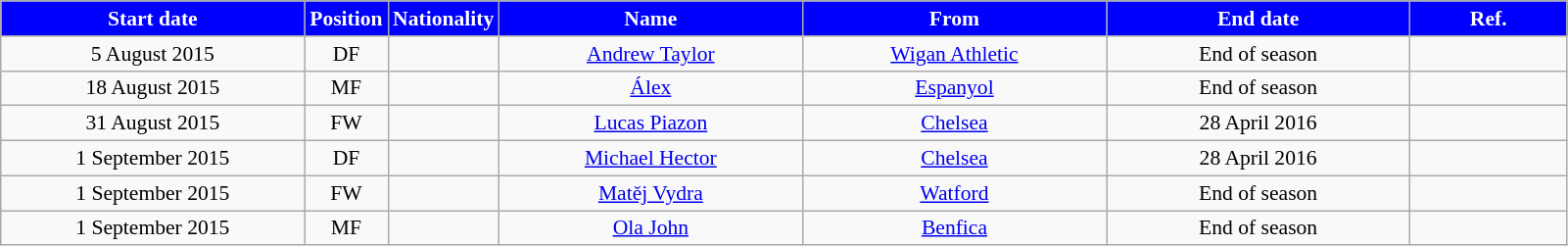<table class="wikitable"  style="text-align:center; font-size:90%; ">
<tr>
<th style="background:#00f; color:white; width:200px;">Start date</th>
<th style="background:#00f; color:white; width:50px;">Position</th>
<th style="background:#00f; color:white; width:50px;">Nationality</th>
<th style="background:#00f; color:white; width:200px;">Name</th>
<th style="background:#00f; color:white; width:200px;">From</th>
<th style="background:#00f; color:white; width:200px;">End date</th>
<th style="background:#00f; color:white; width:100px;">Ref.</th>
</tr>
<tr>
<td>5 August 2015</td>
<td>DF</td>
<td></td>
<td><a href='#'>Andrew Taylor</a></td>
<td><a href='#'>Wigan Athletic</a></td>
<td>End of season</td>
<td></td>
</tr>
<tr>
<td>18 August 2015</td>
<td>MF</td>
<td></td>
<td><a href='#'>Álex</a></td>
<td><a href='#'>Espanyol</a></td>
<td>End of season</td>
<td></td>
</tr>
<tr>
<td>31 August 2015</td>
<td>FW</td>
<td></td>
<td><a href='#'>Lucas Piazon</a></td>
<td><a href='#'>Chelsea</a></td>
<td>28 April 2016</td>
<td></td>
</tr>
<tr>
<td>1 September 2015</td>
<td>DF</td>
<td></td>
<td><a href='#'>Michael Hector</a></td>
<td><a href='#'>Chelsea</a></td>
<td>28 April 2016</td>
<td></td>
</tr>
<tr>
<td>1 September 2015</td>
<td>FW</td>
<td></td>
<td><a href='#'>Matěj Vydra</a></td>
<td><a href='#'>Watford</a></td>
<td>End of season</td>
<td></td>
</tr>
<tr>
<td>1 September 2015</td>
<td>MF</td>
<td></td>
<td><a href='#'>Ola John</a></td>
<td><a href='#'>Benfica</a></td>
<td>End of season</td>
<td></td>
</tr>
</table>
